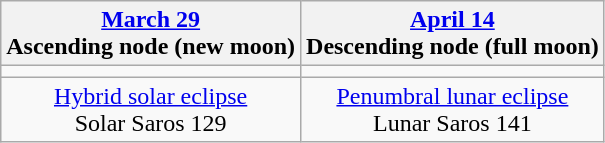<table class="wikitable">
<tr>
<th><a href='#'>March 29</a><br>Ascending node (new moon)<br></th>
<th><a href='#'>April 14</a><br>Descending node (full moon)<br></th>
</tr>
<tr>
<td></td>
<td></td>
</tr>
<tr align=center>
<td><a href='#'>Hybrid solar eclipse</a><br>Solar Saros 129</td>
<td><a href='#'>Penumbral lunar eclipse</a><br>Lunar Saros 141</td>
</tr>
</table>
